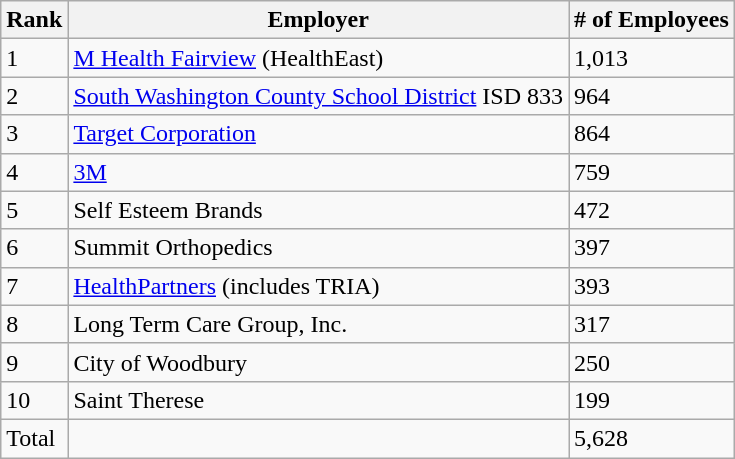<table class="wikitable">
<tr>
<th>Rank</th>
<th>Employer</th>
<th># of Employees</th>
</tr>
<tr>
<td>1</td>
<td><a href='#'>M Health Fairview</a> (HealthEast)</td>
<td>1,013</td>
</tr>
<tr>
<td>2</td>
<td><a href='#'>South Washington County School District</a> ISD 833</td>
<td>964</td>
</tr>
<tr>
<td>3</td>
<td><a href='#'>Target Corporation</a></td>
<td>864</td>
</tr>
<tr>
<td>4</td>
<td><a href='#'>3M</a></td>
<td>759</td>
</tr>
<tr>
<td>5</td>
<td>Self Esteem Brands</td>
<td>472</td>
</tr>
<tr>
<td>6</td>
<td>Summit Orthopedics</td>
<td>397</td>
</tr>
<tr>
<td>7</td>
<td><a href='#'>HealthPartners</a> (includes TRIA)</td>
<td>393</td>
</tr>
<tr>
<td>8</td>
<td>Long Term Care Group, Inc.</td>
<td>317</td>
</tr>
<tr>
<td>9</td>
<td>City of Woodbury</td>
<td>250</td>
</tr>
<tr>
<td>10</td>
<td>Saint Therese</td>
<td>199</td>
</tr>
<tr>
<td>Total</td>
<td></td>
<td>5,628</td>
</tr>
</table>
